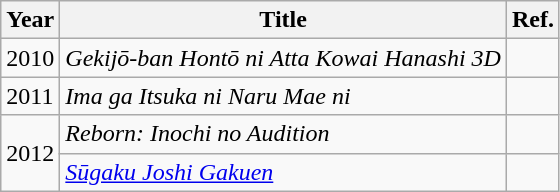<table class="wikitable">
<tr>
<th>Year</th>
<th>Title</th>
<th>Ref.</th>
</tr>
<tr>
<td>2010</td>
<td><em>Gekijō-ban Hontō ni Atta Kowai Hanashi 3D</em></td>
<td></td>
</tr>
<tr>
<td>2011</td>
<td><em>Ima ga Itsuka ni Naru Mae ni</em></td>
<td></td>
</tr>
<tr>
<td rowspan="2">2012</td>
<td><em>Reborn: Inochi no Audition</em></td>
<td></td>
</tr>
<tr>
<td><em><a href='#'>Sūgaku Joshi Gakuen</a></em></td>
<td></td>
</tr>
</table>
